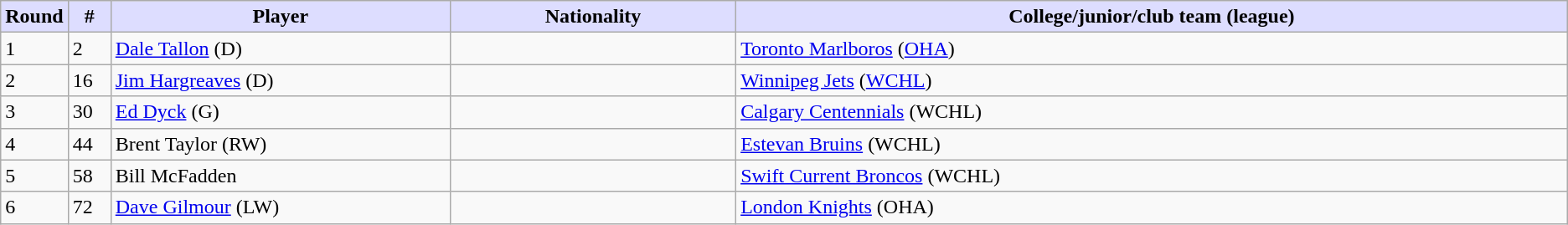<table class="wikitable">
<tr>
<th style="background:#ddf; width:2.75%;">Round</th>
<th style="background:#ddf; width:2.75%;">#</th>
<th style="background:#ddf; width:22.0%;">Player</th>
<th style="background:#ddf; width:18.5%;">Nationality</th>
<th style="background:#ddf; width:100.0%;">College/junior/club team (league)</th>
</tr>
<tr>
<td>1</td>
<td>2</td>
<td><a href='#'>Dale Tallon</a> (D)</td>
<td></td>
<td><a href='#'>Toronto Marlboros</a> (<a href='#'>OHA</a>)</td>
</tr>
<tr>
<td>2</td>
<td>16</td>
<td><a href='#'>Jim Hargreaves</a> (D)</td>
<td></td>
<td><a href='#'>Winnipeg Jets</a> (<a href='#'>WCHL</a>)</td>
</tr>
<tr>
<td>3</td>
<td>30</td>
<td><a href='#'>Ed Dyck</a> (G)</td>
<td></td>
<td><a href='#'>Calgary Centennials</a> (WCHL)</td>
</tr>
<tr>
<td>4</td>
<td>44</td>
<td>Brent Taylor (RW)</td>
<td></td>
<td><a href='#'>Estevan Bruins</a> (WCHL)</td>
</tr>
<tr>
<td>5</td>
<td>58</td>
<td>Bill McFadden</td>
<td></td>
<td><a href='#'>Swift Current Broncos</a> (WCHL)</td>
</tr>
<tr>
<td>6</td>
<td>72</td>
<td><a href='#'>Dave Gilmour</a> (LW)</td>
<td></td>
<td><a href='#'>London Knights</a> (OHA)</td>
</tr>
</table>
